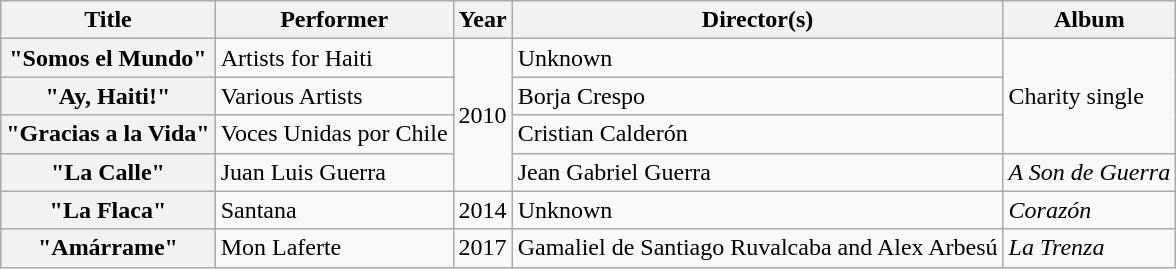<table class="wikitable plainrowheaders sortable">
<tr>
<th scope="col">Title</th>
<th scope="col">Performer</th>
<th scope="col">Year</th>
<th scope="col">Director(s)</th>
<th scope="col">Album</th>
</tr>
<tr>
<th scope="row">"Somos el Mundo"</th>
<td>Artists for Haiti</td>
<td rowspan="4">2010</td>
<td>Unknown</td>
<td rowspan="3">Charity single</td>
</tr>
<tr>
<th scope="row">"Ay, Haiti!"</th>
<td>Various Artists</td>
<td>Borja Crespo</td>
</tr>
<tr>
<th scope="row">"Gracias a la Vida"</th>
<td>Voces Unidas por Chile</td>
<td>Cristian Calderón</td>
</tr>
<tr>
<th scope="row">"La Calle"</th>
<td>Juan Luis Guerra</td>
<td>Jean Gabriel Guerra</td>
<td><em>A Son de Guerra</em></td>
</tr>
<tr>
<th scope="row">"La Flaca"</th>
<td>Santana</td>
<td>2014</td>
<td>Unknown</td>
<td><em>Corazón</em></td>
</tr>
<tr>
<th scope="row">"Amárrame"</th>
<td>Mon Laferte</td>
<td>2017</td>
<td>Gamaliel de Santiago Ruvalcaba and Alex Arbesú</td>
<td><em>La Trenza</em></td>
</tr>
</table>
